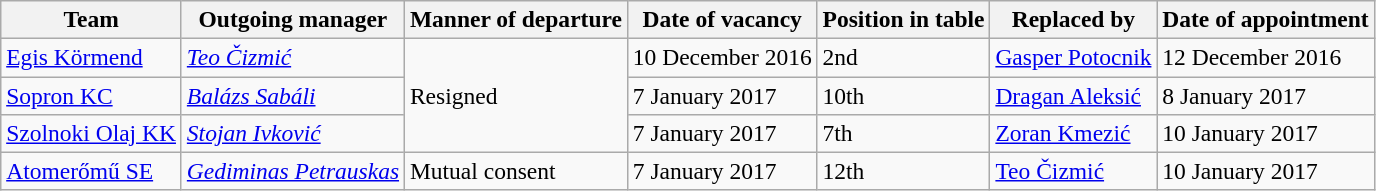<table class="wikitable sortable" style="font-size:98%;">
<tr>
<th>Team</th>
<th>Outgoing manager</th>
<th>Manner of departure</th>
<th>Date of vacancy</th>
<th>Position in table</th>
<th>Replaced by</th>
<th>Date of appointment</th>
</tr>
<tr>
<td align="left"><a href='#'>Egis Körmend</a></td>
<td align="left"> <em><a href='#'>Teo Čizmić</a></em></td>
<td rowspan="3">Resigned</td>
<td>10 December 2016</td>
<td>2nd</td>
<td align="left"> <a href='#'>Gasper Potocnik</a></td>
<td>12 December 2016</td>
</tr>
<tr>
<td align="left"><a href='#'>Sopron KC</a></td>
<td align="left"> <em><a href='#'>Balázs Sabáli</a></em></td>
<td>7 January 2017</td>
<td>10th</td>
<td align="left"> <a href='#'>Dragan Aleksić</a></td>
<td>8 January 2017</td>
</tr>
<tr>
<td align="left"><a href='#'>Szolnoki Olaj KK</a></td>
<td align="left">  <em><a href='#'>Stojan Ivković</a></em></td>
<td>7 January 2017</td>
<td>7th</td>
<td align="left">  <a href='#'>Zoran Kmezić</a></td>
<td>10 January 2017</td>
</tr>
<tr>
<td align="left"><a href='#'>Atomerőmű SE</a></td>
<td align="left"> <em><a href='#'>Gediminas Petrauskas</a></em></td>
<td>Mutual consent</td>
<td>7 January 2017</td>
<td>12th</td>
<td align="left"> <a href='#'>Teo Čizmić</a></td>
<td>10 January 2017</td>
</tr>
</table>
